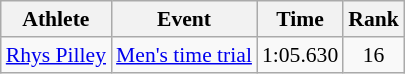<table class="wikitable" style="font-size:90%;">
<tr>
<th>Athlete</th>
<th>Event</th>
<th>Time</th>
<th>Rank</th>
</tr>
<tr align=center>
<td align=left><a href='#'>Rhys Pilley</a></td>
<td align=left rowspan=1><a href='#'>Men's time trial</a></td>
<td>1:05.630</td>
<td>16</td>
</tr>
</table>
